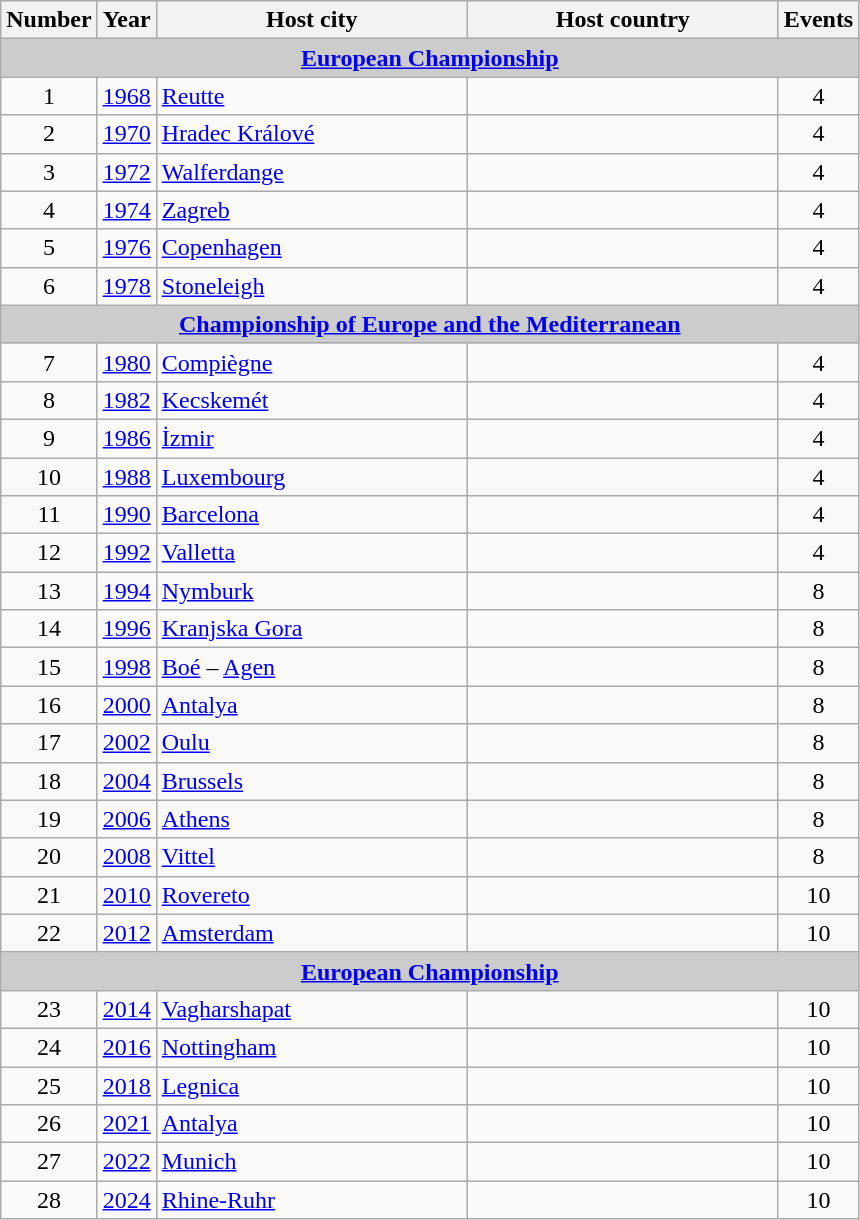<table class="wikitable" style="text-align:center; font-size:100%">
<tr>
<th width=30>Number</th>
<th width=30>Year</th>
<th width=200>Host city</th>
<th width=200>Host country</th>
<th width=30>Events</th>
</tr>
<tr>
<td colspan="5" bgcolor="#cccccc"align=center><strong><a href='#'>European Championship</a></strong></td>
</tr>
<tr>
<td>1</td>
<td><a href='#'>1968</a></td>
<td align=left><a href='#'>Reutte</a></td>
<td align=left></td>
<td>4</td>
</tr>
<tr>
<td>2</td>
<td><a href='#'>1970</a></td>
<td align=left><a href='#'>Hradec Králové</a></td>
<td align=left></td>
<td>4</td>
</tr>
<tr>
<td>3</td>
<td><a href='#'>1972</a></td>
<td align=left><a href='#'>Walferdange</a></td>
<td align=left></td>
<td>4</td>
</tr>
<tr>
<td>4</td>
<td><a href='#'>1974</a></td>
<td align=left><a href='#'>Zagreb</a></td>
<td align=left></td>
<td>4</td>
</tr>
<tr>
<td>5</td>
<td><a href='#'>1976</a></td>
<td align=left><a href='#'>Copenhagen</a></td>
<td align=left></td>
<td>4</td>
</tr>
<tr>
<td>6</td>
<td><a href='#'>1978</a></td>
<td align=left><a href='#'>Stoneleigh</a></td>
<td align=left></td>
<td>4</td>
</tr>
<tr>
<td colspan="5" bgcolor="#cccccc"align=center><strong><a href='#'>Championship of Europe and the Mediterranean</a></strong></td>
</tr>
<tr>
<td>7</td>
<td><a href='#'>1980</a></td>
<td align=left><a href='#'>Compiègne</a></td>
<td align=left></td>
<td>4</td>
</tr>
<tr>
<td>8</td>
<td><a href='#'>1982</a></td>
<td align=left><a href='#'>Kecskemét</a></td>
<td align=left></td>
<td>4</td>
</tr>
<tr>
<td>9</td>
<td><a href='#'>1986</a></td>
<td align=left><a href='#'>İzmir</a></td>
<td align=left></td>
<td>4</td>
</tr>
<tr>
<td>10</td>
<td><a href='#'>1988</a></td>
<td align=left><a href='#'>Luxembourg</a></td>
<td align=left></td>
<td>4</td>
</tr>
<tr>
<td>11</td>
<td><a href='#'>1990</a></td>
<td align=left><a href='#'>Barcelona</a></td>
<td align=left></td>
<td>4</td>
</tr>
<tr>
<td>12</td>
<td><a href='#'>1992</a></td>
<td align=left><a href='#'>Valletta</a></td>
<td align=left></td>
<td>4</td>
</tr>
<tr>
<td>13</td>
<td><a href='#'>1994</a></td>
<td align=left><a href='#'>Nymburk</a></td>
<td align=left></td>
<td>8</td>
</tr>
<tr>
<td>14</td>
<td><a href='#'>1996</a></td>
<td align=left><a href='#'>Kranjska Gora</a></td>
<td align=left></td>
<td>8</td>
</tr>
<tr>
<td>15</td>
<td><a href='#'>1998</a></td>
<td align=left><a href='#'>Boé</a> – <a href='#'>Agen</a></td>
<td align=left></td>
<td>8</td>
</tr>
<tr>
<td>16</td>
<td><a href='#'>2000</a></td>
<td align=left><a href='#'>Antalya</a></td>
<td align=left></td>
<td>8</td>
</tr>
<tr>
<td>17</td>
<td><a href='#'>2002</a></td>
<td align=left><a href='#'>Oulu</a></td>
<td align=left></td>
<td>8</td>
</tr>
<tr>
<td>18</td>
<td><a href='#'>2004</a></td>
<td align=left><a href='#'>Brussels</a></td>
<td align=left></td>
<td>8</td>
</tr>
<tr>
<td>19</td>
<td><a href='#'>2006</a></td>
<td align=left><a href='#'>Athens</a></td>
<td align=left></td>
<td>8</td>
</tr>
<tr>
<td>20</td>
<td><a href='#'>2008</a></td>
<td align=left><a href='#'>Vittel</a></td>
<td align=left></td>
<td>8</td>
</tr>
<tr>
<td>21</td>
<td><a href='#'>2010</a></td>
<td align=left><a href='#'>Rovereto</a></td>
<td align=left></td>
<td>10</td>
</tr>
<tr>
<td>22</td>
<td><a href='#'>2012</a></td>
<td align=left><a href='#'>Amsterdam</a></td>
<td align=left></td>
<td>10</td>
</tr>
<tr>
<td colspan="5" bgcolor="#cccccc"align=center><strong><a href='#'>European Championship</a></strong></td>
</tr>
<tr>
<td>23</td>
<td><a href='#'>2014</a></td>
<td align=left><a href='#'>Vagharshapat</a></td>
<td align=left></td>
<td>10</td>
</tr>
<tr>
<td>24</td>
<td><a href='#'>2016</a></td>
<td align=left><a href='#'>Nottingham</a></td>
<td align=left></td>
<td>10</td>
</tr>
<tr>
<td>25</td>
<td><a href='#'>2018</a></td>
<td align=left><a href='#'>Legnica</a></td>
<td align=left></td>
<td>10</td>
</tr>
<tr>
<td>26</td>
<td><a href='#'>2021</a></td>
<td align=left><a href='#'>Antalya</a></td>
<td align=left></td>
<td>10</td>
</tr>
<tr>
<td>27</td>
<td><a href='#'>2022</a></td>
<td align=left><a href='#'>Munich</a></td>
<td align=left></td>
<td>10</td>
</tr>
<tr>
<td>28</td>
<td><a href='#'>2024</a></td>
<td align=left><a href='#'>Rhine-Ruhr</a></td>
<td align=left></td>
<td>10</td>
</tr>
</table>
